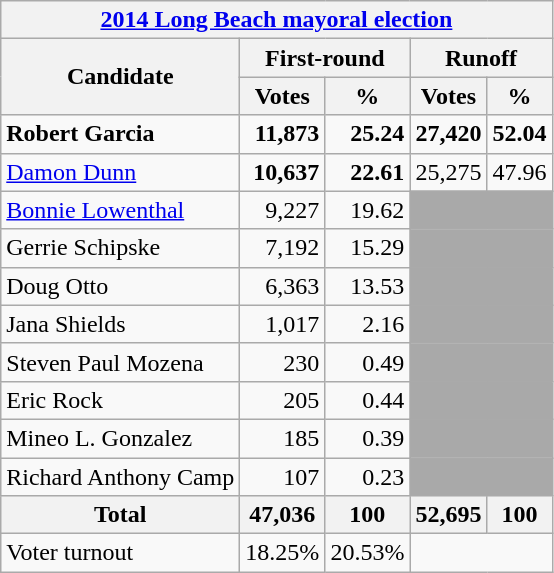<table class=wikitable>
<tr>
<th colspan=5><a href='#'>2014 Long Beach mayoral election</a></th>
</tr>
<tr>
<th colspan=1 rowspan=2>Candidate</th>
<th colspan=2><strong>First-round</strong></th>
<th colspan=2><strong>Runoff</strong></th>
</tr>
<tr>
<th>Votes</th>
<th>%</th>
<th>Votes</th>
<th>%</th>
</tr>
<tr>
<td><strong>Robert Garcia</strong></td>
<td align="right"><strong>11,873</strong></td>
<td align="right"><strong>25.24</strong></td>
<td align="right"><strong>27,420</strong></td>
<td align="right"><strong>52.04</strong></td>
</tr>
<tr>
<td><a href='#'>Damon Dunn</a></td>
<td align="right"><strong>10,637</strong></td>
<td align="right"><strong>22.61</strong></td>
<td align="right">25,275</td>
<td align="right">47.96</td>
</tr>
<tr>
<td><a href='#'>Bonnie Lowenthal</a></td>
<td align="right">9,227</td>
<td align="right">19.62</td>
<td colspan=2 bgcolor=darkgray></td>
</tr>
<tr>
<td>Gerrie Schipske</td>
<td align="right">7,192</td>
<td align="right">15.29</td>
<td colspan=2 bgcolor=darkgray></td>
</tr>
<tr>
<td>Doug Otto</td>
<td align="right">6,363</td>
<td align="right">13.53</td>
<td colspan=2 bgcolor=darkgray></td>
</tr>
<tr>
<td>Jana Shields</td>
<td align="right">1,017</td>
<td align="right">2.16</td>
<td colspan=2 bgcolor=darkgray></td>
</tr>
<tr>
<td>Steven Paul Mozena</td>
<td align="right">230</td>
<td align="right">0.49</td>
<td colspan=2 bgcolor=darkgray></td>
</tr>
<tr>
<td>Eric Rock</td>
<td align="right">205</td>
<td align="right">0.44</td>
<td colspan=2 bgcolor=darkgray></td>
</tr>
<tr>
<td>Mineo L. Gonzalez</td>
<td align="right">185</td>
<td align="right">0.39</td>
<td colspan=2 bgcolor=darkgray></td>
</tr>
<tr>
<td>Richard Anthony Camp</td>
<td align="right">107</td>
<td align="right">0.23</td>
<td colspan=2 bgcolor=darkgray></td>
</tr>
<tr>
<th>Total</th>
<th>47,036</th>
<th>100</th>
<th>52,695</th>
<th>100</th>
</tr>
<tr>
<td>Voter turnout</td>
<td>18.25%</td>
<td>20.53%</td>
</tr>
</table>
